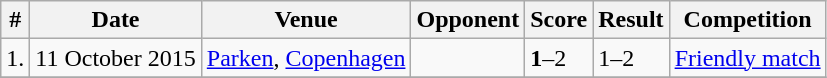<table class="wikitable">
<tr>
<th>#</th>
<th>Date</th>
<th>Venue</th>
<th>Opponent</th>
<th>Score</th>
<th>Result</th>
<th>Competition</th>
</tr>
<tr>
<td>1.</td>
<td>11 October 2015</td>
<td><a href='#'>Parken</a>, <a href='#'>Copenhagen</a></td>
<td></td>
<td><strong>1</strong>–2</td>
<td>1–2</td>
<td><a href='#'>Friendly match</a></td>
</tr>
<tr>
</tr>
</table>
